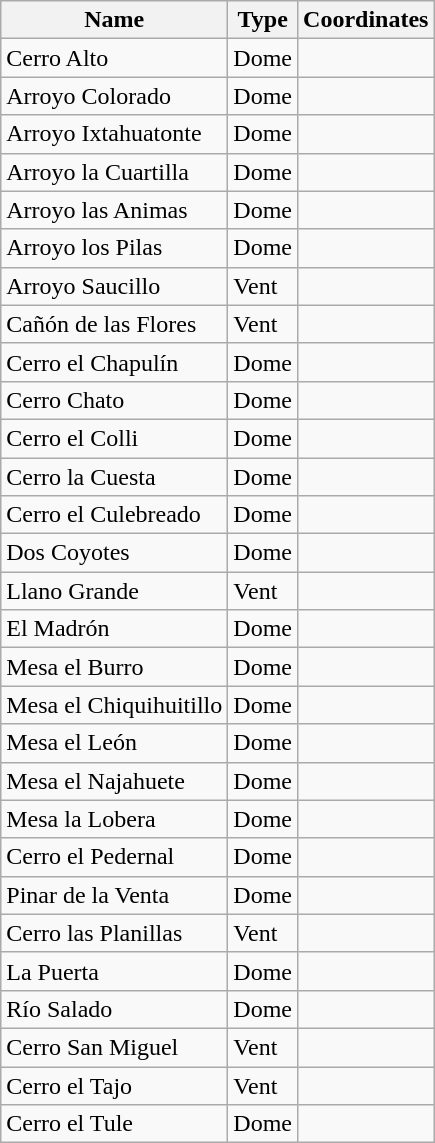<table class="wikitable sortable">
<tr>
<th scope="col">Name</th>
<th scope="col">Type</th>
<th scope="col">Coordinates</th>
</tr>
<tr>
<td>Cerro Alto</td>
<td>Dome</td>
<td></td>
</tr>
<tr>
<td>Arroyo Colorado</td>
<td>Dome</td>
<td></td>
</tr>
<tr>
<td>Arroyo Ixtahuatonte</td>
<td>Dome</td>
<td></td>
</tr>
<tr>
<td>Arroyo la Cuartilla</td>
<td>Dome</td>
<td></td>
</tr>
<tr>
<td>Arroyo las Animas</td>
<td>Dome</td>
<td></td>
</tr>
<tr>
<td>Arroyo los Pilas</td>
<td>Dome</td>
<td></td>
</tr>
<tr>
<td>Arroyo Saucillo</td>
<td>Vent</td>
<td></td>
</tr>
<tr>
<td>Cañón de las Flores</td>
<td>Vent</td>
<td></td>
</tr>
<tr>
<td>Cerro el Chapulín</td>
<td>Dome</td>
<td></td>
</tr>
<tr>
<td>Cerro Chato</td>
<td>Dome</td>
<td></td>
</tr>
<tr>
<td>Cerro el Colli</td>
<td>Dome</td>
<td></td>
</tr>
<tr>
<td>Cerro la Cuesta</td>
<td>Dome</td>
<td></td>
</tr>
<tr>
<td>Cerro el Culebreado</td>
<td>Dome</td>
<td></td>
</tr>
<tr>
<td>Dos Coyotes</td>
<td>Dome</td>
<td></td>
</tr>
<tr>
<td>Llano Grande</td>
<td>Vent</td>
<td></td>
</tr>
<tr>
<td>El Madrón</td>
<td>Dome</td>
<td></td>
</tr>
<tr>
<td>Mesa el Burro</td>
<td>Dome</td>
<td></td>
</tr>
<tr>
<td>Mesa el Chiquihuitillo</td>
<td>Dome</td>
<td></td>
</tr>
<tr>
<td>Mesa el León</td>
<td>Dome</td>
<td></td>
</tr>
<tr>
<td>Mesa el Najahuete</td>
<td>Dome</td>
<td></td>
</tr>
<tr>
<td>Mesa la Lobera</td>
<td>Dome</td>
<td></td>
</tr>
<tr>
<td>Cerro el Pedernal</td>
<td>Dome</td>
<td></td>
</tr>
<tr>
<td>Pinar de la Venta</td>
<td>Dome</td>
<td></td>
</tr>
<tr>
<td>Cerro las Planillas</td>
<td>Vent</td>
<td></td>
</tr>
<tr>
<td>La Puerta</td>
<td>Dome</td>
<td></td>
</tr>
<tr>
<td>Río Salado</td>
<td>Dome</td>
<td></td>
</tr>
<tr>
<td>Cerro San Miguel</td>
<td>Vent</td>
<td></td>
</tr>
<tr>
<td>Cerro el Tajo</td>
<td>Vent</td>
<td></td>
</tr>
<tr>
<td>Cerro el Tule</td>
<td>Dome</td>
<td></td>
</tr>
</table>
